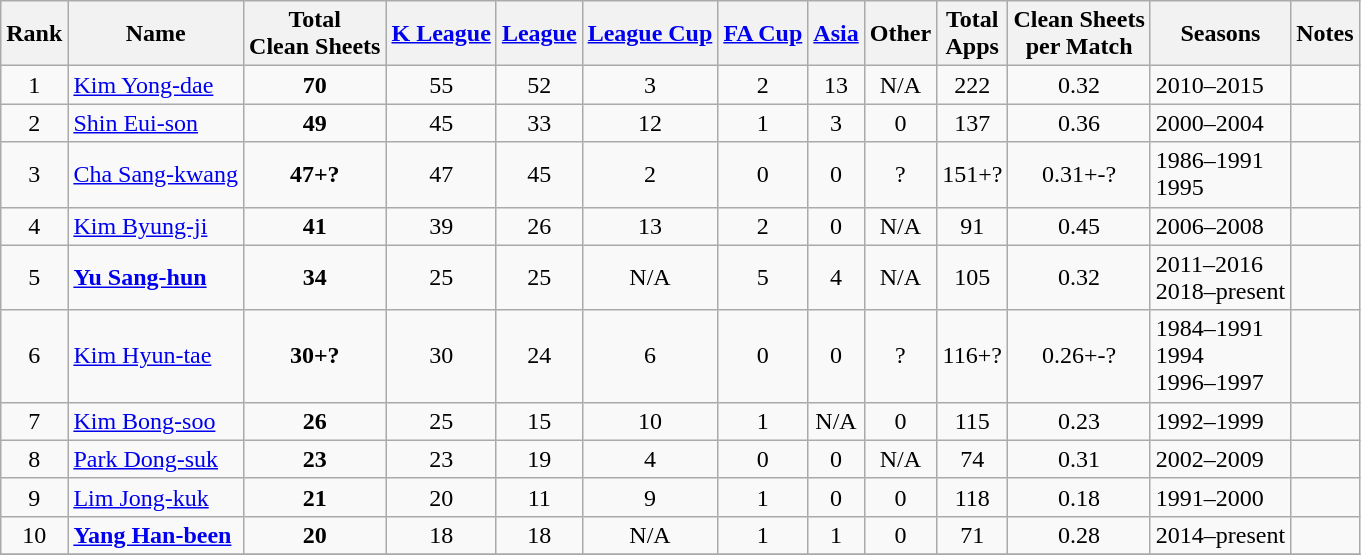<table class="wikitable sortable" style="text-align:center">
<tr>
<th>Rank</th>
<th>Name</th>
<th>Total<br>Clean Sheets</th>
<th><a href='#'>K League</a></th>
<th><a href='#'>League</a></th>
<th><a href='#'>League Cup</a></th>
<th><a href='#'>FA Cup</a></th>
<th><a href='#'>Asia</a></th>
<th>Other</th>
<th>Total<br>Apps</th>
<th>Clean Sheets<br>per Match</th>
<th>Seasons</th>
<th>Notes</th>
</tr>
<tr>
<td>1</td>
<td align=left> <a href='#'>Kim Yong-dae</a></td>
<td><strong>70</strong></td>
<td>55</td>
<td>52</td>
<td>3</td>
<td>2</td>
<td>13</td>
<td>N/A</td>
<td>222</td>
<td>0.32</td>
<td align=left>2010–2015</td>
<td></td>
</tr>
<tr>
<td>2</td>
<td align=left> <a href='#'>Shin Eui-son</a></td>
<td><strong>49</strong></td>
<td>45</td>
<td>33</td>
<td>12</td>
<td>1</td>
<td>3</td>
<td>0</td>
<td>137</td>
<td>0.36</td>
<td align=left>2000–2004</td>
<td align=left></td>
</tr>
<tr>
<td>3</td>
<td align=left> <a href='#'>Cha Sang-kwang</a></td>
<td><strong>47+?</strong></td>
<td>47</td>
<td>45</td>
<td>2</td>
<td>0</td>
<td>0</td>
<td>?</td>
<td>151+?</td>
<td>0.31+-?</td>
<td align=left>1986–1991<br>1995</td>
<td align=left></td>
</tr>
<tr>
<td>4</td>
<td align=left> <a href='#'>Kim Byung-ji</a></td>
<td><strong>41</strong></td>
<td>39</td>
<td>26</td>
<td>13</td>
<td>2</td>
<td>0</td>
<td>N/A</td>
<td>91</td>
<td>0.45</td>
<td align=left>2006–2008</td>
<td></td>
</tr>
<tr>
<td>5</td>
<td align=left> <strong><a href='#'>Yu Sang-hun</a></strong></td>
<td><strong>34</strong></td>
<td>25</td>
<td>25</td>
<td>N/A</td>
<td>5</td>
<td>4</td>
<td>N/A</td>
<td>105</td>
<td>0.32</td>
<td align=left>2011–2016<br>2018–present</td>
<td></td>
</tr>
<tr>
<td>6</td>
<td align=left> <a href='#'>Kim Hyun-tae</a></td>
<td><strong>30+?</strong></td>
<td>30</td>
<td>24</td>
<td>6</td>
<td>0</td>
<td>0</td>
<td>?</td>
<td>116+?</td>
<td>0.26+-?</td>
<td align=left>1984–1991<br>1994<br>1996–1997</td>
<td align=left></td>
</tr>
<tr>
<td>7</td>
<td align=left> <a href='#'>Kim Bong-soo</a></td>
<td><strong>26</strong></td>
<td>25</td>
<td>15</td>
<td>10</td>
<td>1</td>
<td>N/A</td>
<td>0</td>
<td>115</td>
<td>0.23</td>
<td align=left>1992–1999</td>
<td align=left></td>
</tr>
<tr>
<td>8</td>
<td align=left> <a href='#'>Park Dong-suk</a></td>
<td><strong>23</strong></td>
<td>23</td>
<td>19</td>
<td>4</td>
<td>0</td>
<td>0</td>
<td>N/A</td>
<td>74</td>
<td>0.31</td>
<td align=left>2002–2009</td>
<td></td>
</tr>
<tr>
<td>9</td>
<td align=left> <a href='#'>Lim Jong-kuk</a></td>
<td><strong>21</strong></td>
<td>20</td>
<td>11</td>
<td>9</td>
<td>1</td>
<td>0</td>
<td>0</td>
<td>118</td>
<td>0.18</td>
<td align=left>1991–2000</td>
<td align=left></td>
</tr>
<tr>
<td>10</td>
<td align=left> <strong><a href='#'>Yang Han-been</a></strong></td>
<td><strong>20</strong></td>
<td>18</td>
<td>18</td>
<td>N/A</td>
<td>1</td>
<td>1</td>
<td>0</td>
<td>71</td>
<td>0.28</td>
<td align=left>2014–present</td>
<td align=left></td>
</tr>
<tr>
</tr>
</table>
